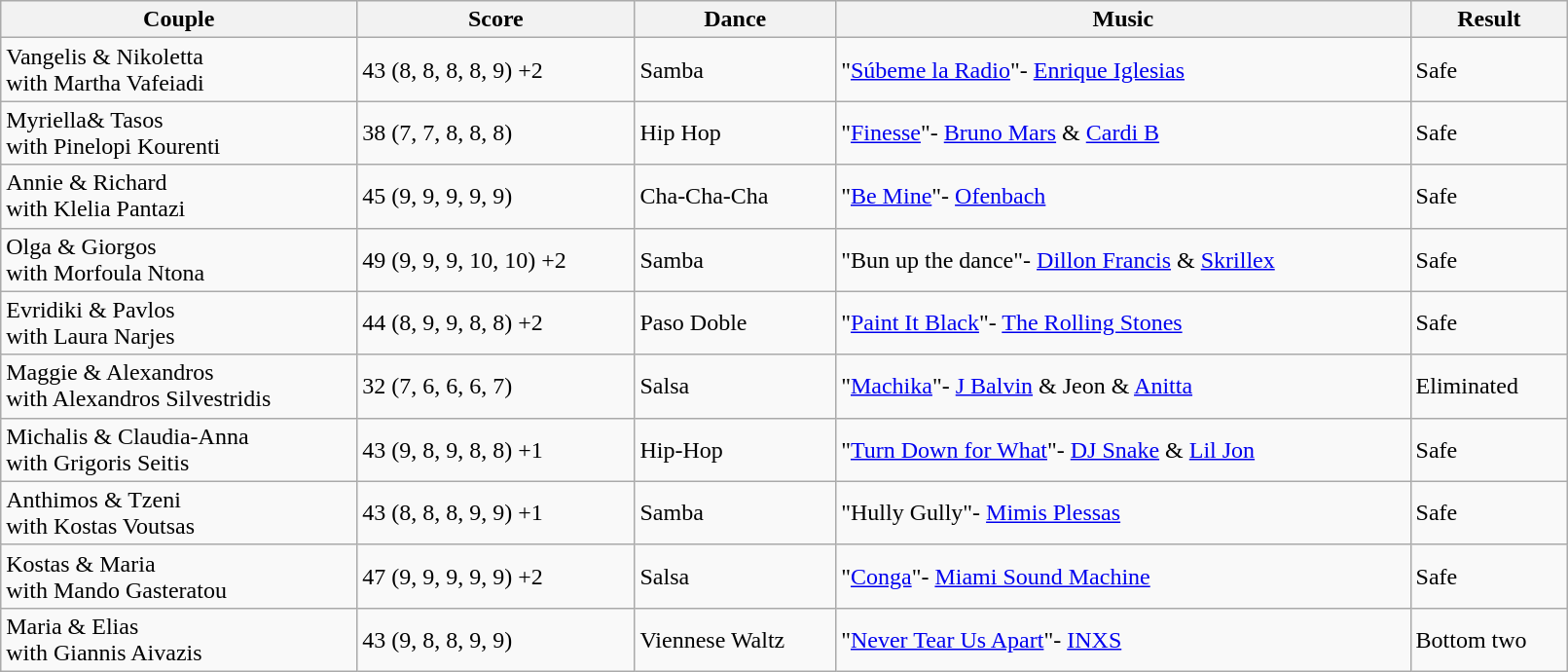<table class="wikitable sortable" style="width:85%;">
<tr>
<th>Couple</th>
<th>Score</th>
<th>Dance</th>
<th>Music</th>
<th>Result</th>
</tr>
<tr>
<td>Vangelis & Nikoletta<br>with Martha Vafeiadi</td>
<td>43 (8, 8, 8, 8, 9) +2</td>
<td>Samba</td>
<td>"<a href='#'>Súbeme la Radio</a>"- <a href='#'>Enrique Iglesias</a></td>
<td>Safe</td>
</tr>
<tr>
<td>Myriella& Tasos<br>with Pinelopi Kourenti</td>
<td>38 (7, 7, 8, 8, 8)</td>
<td>Hip Hop</td>
<td>"<a href='#'>Finesse</a>"- <a href='#'>Bruno Mars</a> & <a href='#'>Cardi B</a></td>
<td>Safe</td>
</tr>
<tr>
<td>Annie & Richard<br>with Klelia Pantazi</td>
<td>45 (9, 9, 9, 9, 9)</td>
<td>Cha-Cha-Cha</td>
<td>"<a href='#'>Be Mine</a>"- <a href='#'>Ofenbach</a></td>
<td>Safe</td>
</tr>
<tr>
<td>Olga & Giorgos<br>with Morfoula Ntona</td>
<td>49 (9, 9, 9, 10, 10) +2</td>
<td>Samba</td>
<td>"Bun up the dance"- <a href='#'>Dillon Francis</a> & <a href='#'>Skrillex</a></td>
<td>Safe</td>
</tr>
<tr>
<td>Evridiki & Pavlos<br>with Laura Narjes</td>
<td>44 (8, 9, 9, 8, 8) +2</td>
<td>Paso Doble</td>
<td>"<a href='#'>Paint It Black</a>"- <a href='#'>The Rolling Stones</a></td>
<td>Safe</td>
</tr>
<tr>
<td>Maggie & Alexandros<br>with Alexandros Silvestridis</td>
<td>32 (7, 6, 6, 6, 7)</td>
<td>Salsa</td>
<td>"<a href='#'>Machika</a>"- <a href='#'>J Balvin</a> & Jeon & <a href='#'>Anitta</a></td>
<td>Eliminated</td>
</tr>
<tr>
<td>Michalis & Claudia-Anna<br>with Grigoris Seitis</td>
<td>43 (9, 8, 9, 8, 8) +1</td>
<td>Hip-Hop</td>
<td>"<a href='#'>Turn Down for What</a>"- <a href='#'>DJ Snake</a> & <a href='#'>Lil Jon</a></td>
<td>Safe</td>
</tr>
<tr>
<td>Anthimos & Tzeni<br>with Kostas Voutsas</td>
<td>43 (8, 8, 8, 9, 9) +1</td>
<td>Samba</td>
<td>"Hully Gully"- <a href='#'>Mimis Plessas</a></td>
<td>Safe</td>
</tr>
<tr>
<td>Kostas & Maria<br>with Mando Gasteratou</td>
<td>47 (9, 9, 9, 9, 9) +2</td>
<td>Salsa</td>
<td>"<a href='#'>Conga</a>"- <a href='#'>Miami Sound Machine</a></td>
<td>Safe</td>
</tr>
<tr>
<td>Maria & Elias<br>with Giannis Aivazis</td>
<td>43 (9, 8, 8, 9, 9)</td>
<td>Viennese Waltz</td>
<td>"<a href='#'>Never Tear Us Apart</a>"- <a href='#'>INXS</a></td>
<td>Bottom two</td>
</tr>
</table>
